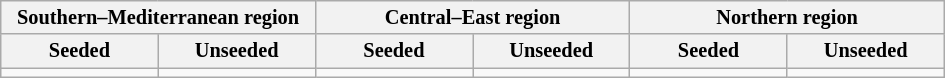<table class="wikitable" style="font-size:85%">
<tr>
<th colspan="2">Southern–Mediterranean region</th>
<th colspan="2">Central–East region</th>
<th colspan="2">Northern region</th>
</tr>
<tr>
<th width=16.67%>Seeded</th>
<th width=16.67%>Unseeded</th>
<th width=16.67%>Seeded</th>
<th width=16.67%>Unseeded</th>
<th width=16.67%>Seeded</th>
<th width=16.67%>Unseeded</th>
</tr>
<tr>
<td valign=top></td>
<td valign=top></td>
<td valign=top></td>
<td valign=top></td>
<td valign=top></td>
<td valign=top></td>
</tr>
</table>
